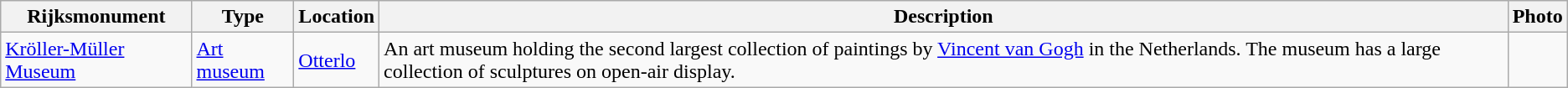<table class="wikitable">
<tr>
<th>Rijksmonument</th>
<th>Type</th>
<th>Location</th>
<th>Description</th>
<th>Photo</th>
</tr>
<tr>
<td><a href='#'>Kröller-Müller Museum</a><br></td>
<td><a href='#'>Art museum</a></td>
<td><a href='#'>Otterlo</a></td>
<td>An art museum holding the second largest collection of paintings by <a href='#'>Vincent van Gogh</a> in the Netherlands. The museum has a large collection of sculptures on open-air display.</td>
<td></td>
</tr>
</table>
